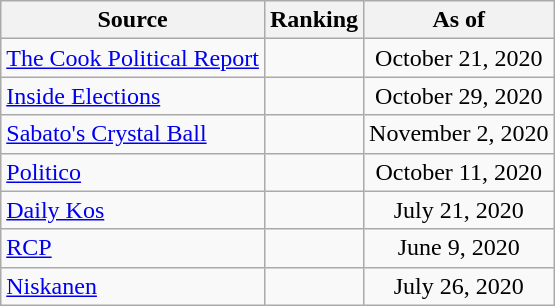<table class="wikitable" style="text-align:center">
<tr>
<th>Source</th>
<th>Ranking</th>
<th>As of</th>
</tr>
<tr>
<td align=left><a href='#'>The Cook Political Report</a></td>
<td></td>
<td>October 21, 2020</td>
</tr>
<tr>
<td align=left><a href='#'>Inside Elections</a></td>
<td></td>
<td>October 29, 2020</td>
</tr>
<tr>
<td align=left><a href='#'>Sabato's Crystal Ball</a></td>
<td></td>
<td>November 2, 2020</td>
</tr>
<tr>
<td align="left"><a href='#'>Politico</a></td>
<td></td>
<td>October 11, 2020</td>
</tr>
<tr>
<td align="left"><a href='#'>Daily Kos</a></td>
<td></td>
<td>July 21, 2020</td>
</tr>
<tr>
<td align="left"><a href='#'>RCP</a></td>
<td></td>
<td>June 9, 2020</td>
</tr>
<tr>
<td align="left"><a href='#'>Niskanen</a></td>
<td></td>
<td>July 26, 2020</td>
</tr>
</table>
